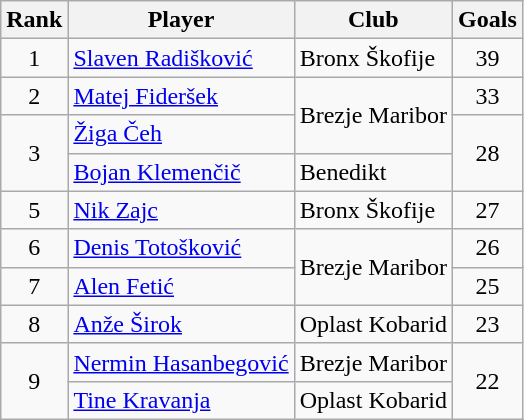<table class="wikitable" style="text-align:center">
<tr>
<th>Rank</th>
<th>Player</th>
<th>Club</th>
<th>Goals</th>
</tr>
<tr>
<td>1</td>
<td align=left> <a href='#'>Slaven Radišković</a></td>
<td align=left>Bronx Škofije</td>
<td>39</td>
</tr>
<tr>
<td>2</td>
<td align=left> <a href='#'>Matej Fideršek</a></td>
<td rowspan="2" align=left>Brezje Maribor</td>
<td>33</td>
</tr>
<tr>
<td rowspan="2">3</td>
<td align=left> <a href='#'>Žiga Čeh</a></td>
<td rowspan="2">28</td>
</tr>
<tr>
<td align=left> <a href='#'>Bojan Klemenčič</a></td>
<td align=left>Benedikt</td>
</tr>
<tr>
<td>5</td>
<td align=left> <a href='#'>Nik Zajc</a></td>
<td align=left>Bronx Škofije</td>
<td>27</td>
</tr>
<tr>
<td>6</td>
<td align=left> <a href='#'>Denis Totošković</a></td>
<td rowspan="2">Brezje Maribor</td>
<td>26</td>
</tr>
<tr>
<td>7</td>
<td align=left> <a href='#'>Alen Fetić</a></td>
<td>25</td>
</tr>
<tr>
<td>8</td>
<td align=left> <a href='#'>Anže Širok</a></td>
<td align=left>Oplast Kobarid</td>
<td>23</td>
</tr>
<tr>
<td rowspan="2">9</td>
<td align=left> <a href='#'>Nermin Hasanbegović</a></td>
<td align=left>Brezje Maribor</td>
<td rowspan="2">22</td>
</tr>
<tr>
<td align=left> <a href='#'>Tine Kravanja</a></td>
<td align=left>Oplast Kobarid</td>
</tr>
</table>
